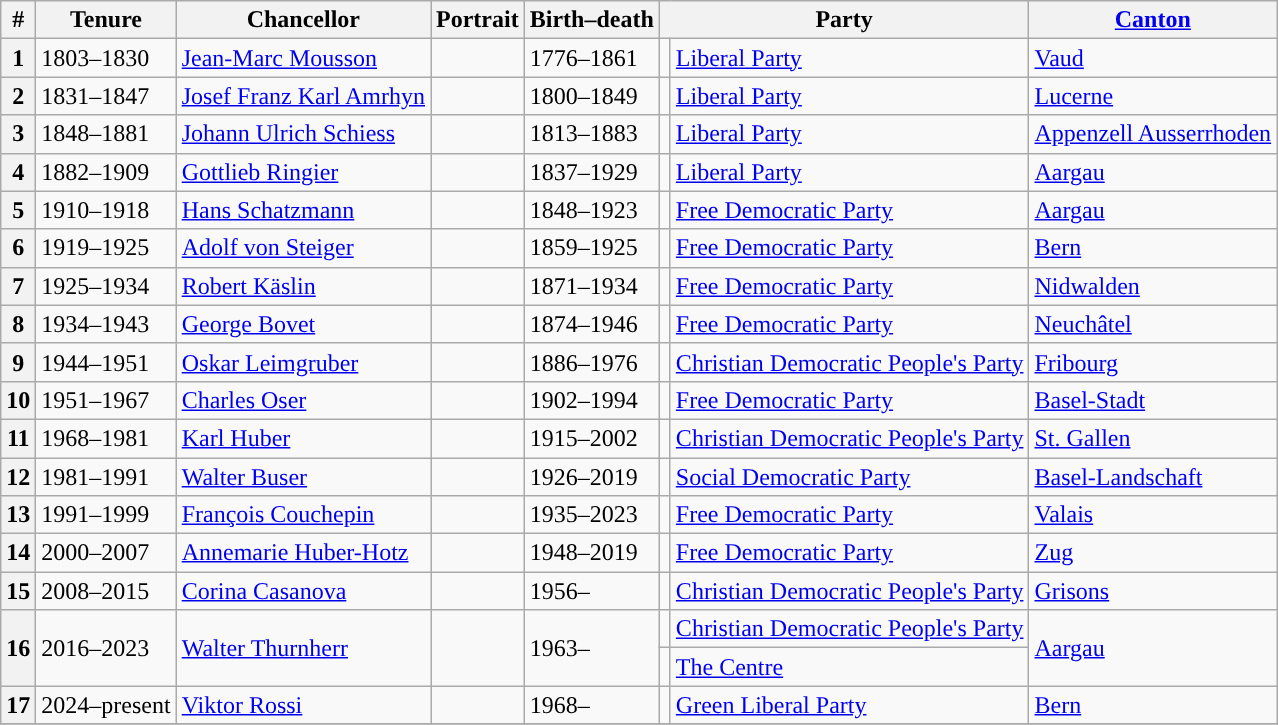<table class="wikitable">
<tr>
<th>#</th>
<th>Tenure</th>
<th>Chancellor</th>
<th>Portrait</th>
<th>Birth–death</th>
<th colspan=2>Party</th>
<th><a href='#'>Canton</a></th>
</tr>
<tr>
<th>1</th>
<td>1803–1830</td>
<td><a href='#'>Jean-Marc Mousson</a></td>
<td></td>
<td>1776–1861</td>
<td style="background-color: "></td>
<td><a href='#'>Liberal Party</a></td>
<td><a href='#'>Vaud</a></td>
</tr>
<tr>
<th>2</th>
<td>1831–1847</td>
<td><a href='#'>Josef Franz Karl Amrhyn</a></td>
<td></td>
<td>1800–1849</td>
<td style="background-color: "></td>
<td><a href='#'>Liberal Party</a></td>
<td><a href='#'>Lucerne</a></td>
</tr>
<tr>
<th>3</th>
<td>1848–1881</td>
<td><a href='#'>Johann Ulrich Schiess</a></td>
<td></td>
<td>1813–1883</td>
<td style="background-color: "></td>
<td><a href='#'>Liberal Party</a></td>
<td><a href='#'>Appenzell Ausserrhoden</a></td>
</tr>
<tr>
<th>4</th>
<td>1882–1909</td>
<td><a href='#'>Gottlieb Ringier</a></td>
<td></td>
<td>1837–1929</td>
<td style="background-color: "></td>
<td><a href='#'>Liberal Party</a></td>
<td><a href='#'>Aargau</a></td>
</tr>
<tr>
<th>5</th>
<td>1910–1918</td>
<td><a href='#'>Hans Schatzmann</a></td>
<td></td>
<td>1848–1923</td>
<td style="background-color: "></td>
<td><a href='#'>Free Democratic Party</a></td>
<td><a href='#'>Aargau</a></td>
</tr>
<tr>
<th>6</th>
<td>1919–1925</td>
<td><a href='#'>Adolf von Steiger</a></td>
<td></td>
<td>1859–1925</td>
<td style="background-color: "></td>
<td><a href='#'>Free Democratic Party</a></td>
<td><a href='#'>Bern</a></td>
</tr>
<tr>
<th>7</th>
<td>1925–1934</td>
<td><a href='#'>Robert Käslin</a></td>
<td></td>
<td>1871–1934</td>
<td style="background-color: "></td>
<td><a href='#'>Free Democratic Party</a></td>
<td><a href='#'>Nidwalden</a></td>
</tr>
<tr>
<th>8</th>
<td>1934–1943</td>
<td><a href='#'>George Bovet</a></td>
<td></td>
<td>1874–1946</td>
<td style="background-color: "></td>
<td><a href='#'>Free Democratic Party</a></td>
<td><a href='#'>Neuchâtel</a></td>
</tr>
<tr>
<th>9</th>
<td>1944–1951</td>
<td><a href='#'>Oskar Leimgruber</a></td>
<td></td>
<td>1886–1976</td>
<td style="background-color: "></td>
<td><a href='#'>Christian Democratic People's Party</a></td>
<td><a href='#'>Fribourg</a></td>
</tr>
<tr>
<th>10</th>
<td>1951–1967</td>
<td><a href='#'>Charles Oser</a></td>
<td></td>
<td>1902–1994</td>
<td style="background-color: "></td>
<td><a href='#'>Free Democratic Party</a></td>
<td><a href='#'>Basel-Stadt</a></td>
</tr>
<tr>
<th>11</th>
<td>1968–1981</td>
<td><a href='#'>Karl Huber</a></td>
<td></td>
<td>1915–2002</td>
<td style="background-color: "></td>
<td><a href='#'>Christian Democratic People's Party</a></td>
<td><a href='#'>St. Gallen</a></td>
</tr>
<tr>
<th>12</th>
<td>1981–1991</td>
<td><a href='#'>Walter Buser</a></td>
<td></td>
<td>1926–2019</td>
<td style="background-color: "></td>
<td><a href='#'>Social Democratic Party</a></td>
<td><a href='#'>Basel-Landschaft</a></td>
</tr>
<tr>
<th>13</th>
<td>1991–1999</td>
<td><a href='#'>François Couchepin</a></td>
<td></td>
<td>1935–2023</td>
<td style="background-color: "></td>
<td><a href='#'>Free Democratic Party</a></td>
<td><a href='#'>Valais</a></td>
</tr>
<tr>
<th>14</th>
<td>2000–2007</td>
<td><a href='#'>Annemarie Huber-Hotz</a></td>
<td></td>
<td>1948–2019</td>
<td style="background-color: "></td>
<td><a href='#'>Free Democratic Party</a></td>
<td><a href='#'>Zug</a></td>
</tr>
<tr>
<th>15</th>
<td>2008–2015</td>
<td><a href='#'>Corina Casanova</a></td>
<td></td>
<td>1956–</td>
<td style="background-color: "></td>
<td><a href='#'>Christian Democratic People's Party</a></td>
<td><a href='#'>Grisons</a></td>
</tr>
<tr>
<th rowspan=2>16</th>
<td rowspan=2>2016–2023</td>
<td rowspan=2><a href='#'>Walter Thurnherr</a></td>
<td rowspan=2></td>
<td rowspan=2>1963–</td>
<td style="background-color: "></td>
<td><a href='#'>Christian Democratic People's Party</a></td>
<td rowspan=2><a href='#'>Aargau</a></td>
</tr>
<tr>
<td style="background-color: "></td>
<td><a href='#'>The Centre</a></td>
</tr>
<tr>
<th>17</th>
<td>2024–present</td>
<td><a href='#'>Viktor Rossi</a></td>
<td></td>
<td>1968–</td>
<td style="background-color: "></td>
<td><a href='#'>Green Liberal Party</a></td>
<td><a href='#'>Bern</a></td>
</tr>
<tr>
</tr>
</table>
